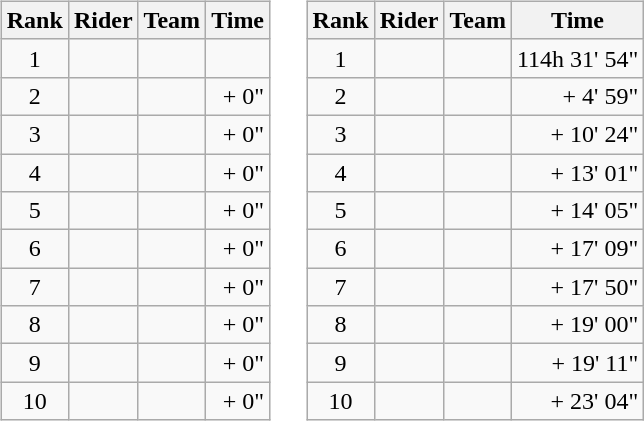<table>
<tr>
<td><br><table class="wikitable">
<tr>
<th scope="col">Rank</th>
<th scope="col">Rider</th>
<th scope="col">Team</th>
<th scope="col">Time</th>
</tr>
<tr>
<td style="text-align:center;">1</td>
<td></td>
<td></td>
<td style="text-align:right;"></td>
</tr>
<tr>
<td style="text-align:center;">2</td>
<td></td>
<td></td>
<td style="text-align:right;">+ 0"</td>
</tr>
<tr>
<td style="text-align:center;">3</td>
<td></td>
<td></td>
<td style="text-align:right;">+ 0"</td>
</tr>
<tr>
<td style="text-align:center;">4</td>
<td></td>
<td></td>
<td style="text-align:right;">+ 0"</td>
</tr>
<tr>
<td style="text-align:center;">5</td>
<td></td>
<td></td>
<td style="text-align:right;">+ 0"</td>
</tr>
<tr>
<td style="text-align:center;">6</td>
<td></td>
<td></td>
<td style="text-align:right;">+ 0"</td>
</tr>
<tr>
<td style="text-align:center;">7</td>
<td></td>
<td></td>
<td style="text-align:right;">+ 0"</td>
</tr>
<tr>
<td style="text-align:center;">8</td>
<td></td>
<td></td>
<td style="text-align:right;">+ 0"</td>
</tr>
<tr>
<td style="text-align:center;">9</td>
<td></td>
<td></td>
<td style="text-align:right;">+ 0"</td>
</tr>
<tr>
<td style="text-align:center;">10</td>
<td></td>
<td></td>
<td style="text-align:right;">+ 0"</td>
</tr>
</table>
</td>
<td></td>
<td><br><table class="wikitable">
<tr>
<th scope="col">Rank</th>
<th scope="col">Rider</th>
<th scope="col">Team</th>
<th scope="col">Time</th>
</tr>
<tr>
<td style="text-align:center;">1</td>
<td> </td>
<td></td>
<td style="text-align:right;">114h 31' 54"</td>
</tr>
<tr>
<td style="text-align:center;">2</td>
<td></td>
<td></td>
<td style="text-align:right;">+ 4' 59"</td>
</tr>
<tr>
<td style="text-align:center;">3</td>
<td></td>
<td></td>
<td style="text-align:right;">+ 10' 24"</td>
</tr>
<tr>
<td style="text-align:center;">4</td>
<td></td>
<td></td>
<td style="text-align:right;">+ 13' 01"</td>
</tr>
<tr>
<td style="text-align:center;">5</td>
<td></td>
<td></td>
<td style="text-align:right;">+ 14' 05"</td>
</tr>
<tr>
<td style="text-align:center;">6</td>
<td></td>
<td></td>
<td style="text-align:right;">+ 17' 09"</td>
</tr>
<tr>
<td style="text-align:center;">7</td>
<td></td>
<td></td>
<td style="text-align:right;">+ 17' 50"</td>
</tr>
<tr>
<td style="text-align:center;">8</td>
<td></td>
<td></td>
<td style="text-align:right;">+ 19' 00"</td>
</tr>
<tr>
<td style="text-align:center;">9</td>
<td></td>
<td></td>
<td style="text-align:right;">+ 19' 11"</td>
</tr>
<tr>
<td style="text-align:center;">10</td>
<td></td>
<td></td>
<td style="text-align:right;">+ 23' 04"</td>
</tr>
</table>
</td>
</tr>
</table>
